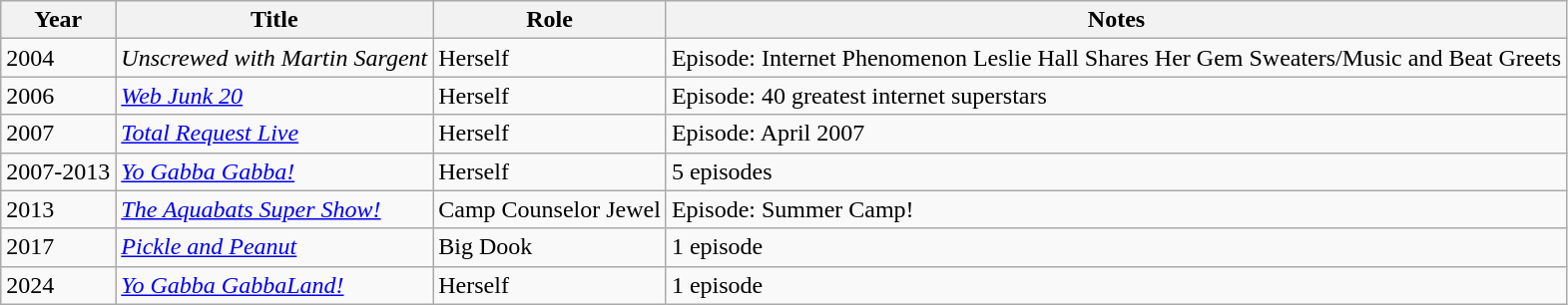<table class="wikitable sortable">
<tr>
<th>Year</th>
<th>Title</th>
<th>Role</th>
<th class="unsortable">Notes</th>
</tr>
<tr>
<td>2004</td>
<td><em>Unscrewed with Martin Sargent</em></td>
<td>Herself</td>
<td>Episode: Internet Phenomenon Leslie Hall Shares Her Gem Sweaters/Music and Beat Greets</td>
</tr>
<tr>
<td>2006</td>
<td><em><a href='#'>Web Junk 20</a></em></td>
<td>Herself</td>
<td>Episode: 40 greatest internet superstars</td>
</tr>
<tr>
<td>2007</td>
<td><em><a href='#'>Total Request Live</a></em></td>
<td>Herself</td>
<td>Episode: April 2007</td>
</tr>
<tr>
<td>2007-2013</td>
<td><em><a href='#'>Yo Gabba Gabba!</a></em></td>
<td>Herself</td>
<td>5 episodes</td>
</tr>
<tr>
<td>2013</td>
<td><em><a href='#'>The Aquabats Super Show!</a></em></td>
<td>Camp Counselor Jewel</td>
<td>Episode: Summer Camp!</td>
</tr>
<tr>
<td>2017</td>
<td><em><a href='#'>Pickle and Peanut</a></em></td>
<td>Big Dook</td>
<td>1 episode</td>
</tr>
<tr>
<td>2024</td>
<td><em><a href='#'>Yo Gabba GabbaLand!</a></em></td>
<td>Herself</td>
<td>1 episode</td>
</tr>
</table>
